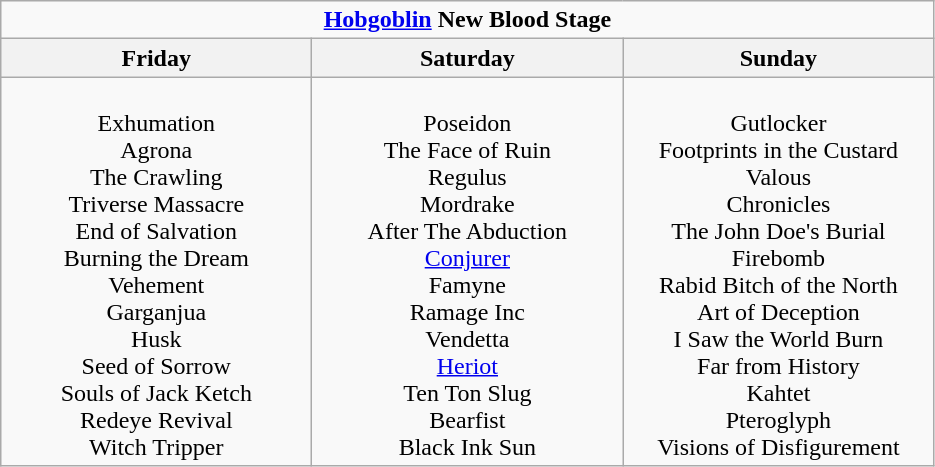<table class="wikitable">
<tr>
<td colspan="3" align="center"><strong><a href='#'>Hobgoblin</a> New Blood Stage</strong></td>
</tr>
<tr>
<th>Friday</th>
<th>Saturday</th>
<th>Sunday</th>
</tr>
<tr>
<td align="center" valign="top" width="200"><br>Exhumation<br>
Agrona<br>
The Crawling<br>
Triverse Massacre<br>
End of Salvation<br>
Burning the Dream<br>
Vehement<br>
Garganjua<br>
Husk<br>
Seed of Sorrow<br>
Souls of Jack Ketch<br>
Redeye Revival<br>
Witch Tripper</td>
<td align="center" valign="top" width="200"><br>Poseidon<br>
The Face of Ruin<br>
Regulus<br>
Mordrake<br>
After The Abduction<br>
<a href='#'>Conjurer</a><br>
Famyne<br>
Ramage Inc<br>
Vendetta<br>
<a href='#'>Heriot</a><br>
Ten Ton Slug<br>
Bearfist<br>
Black Ink Sun</td>
<td align="center" valign="top" width="200"><br>Gutlocker<br>
Footprints in the Custard<br>
Valous<br>
Chronicles<br>
The John Doe's Burial<br>
Firebomb<br>
Rabid Bitch of the North<br>
Art of Deception<br>
I Saw the World Burn<br>
Far from History<br>
Kahtet<br>
Pteroglyph<br>
Visions of Disfigurement</td>
</tr>
</table>
